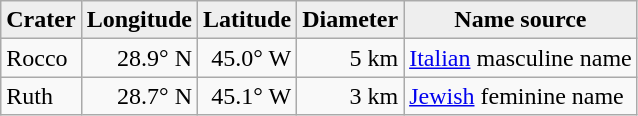<table class="wikitable">
<tr>
<th style="background:#eeeeee;">Crater</th>
<th style="background:#eeeeee;">Longitude</th>
<th style="background:#eeeeee;">Latitude</th>
<th style="background:#eeeeee;">Diameter</th>
<th style="background:#eeeeee;">Name source</th>
</tr>
<tr>
<td>Rocco</td>
<td align="right">28.9° N</td>
<td align="right">45.0° W</td>
<td align="right">5 km</td>
<td><a href='#'>Italian</a> masculine name</td>
</tr>
<tr>
<td>Ruth</td>
<td align="right">28.7° N</td>
<td align="right">45.1° W</td>
<td align="right">3 km</td>
<td><a href='#'>Jewish</a> feminine name</td>
</tr>
</table>
